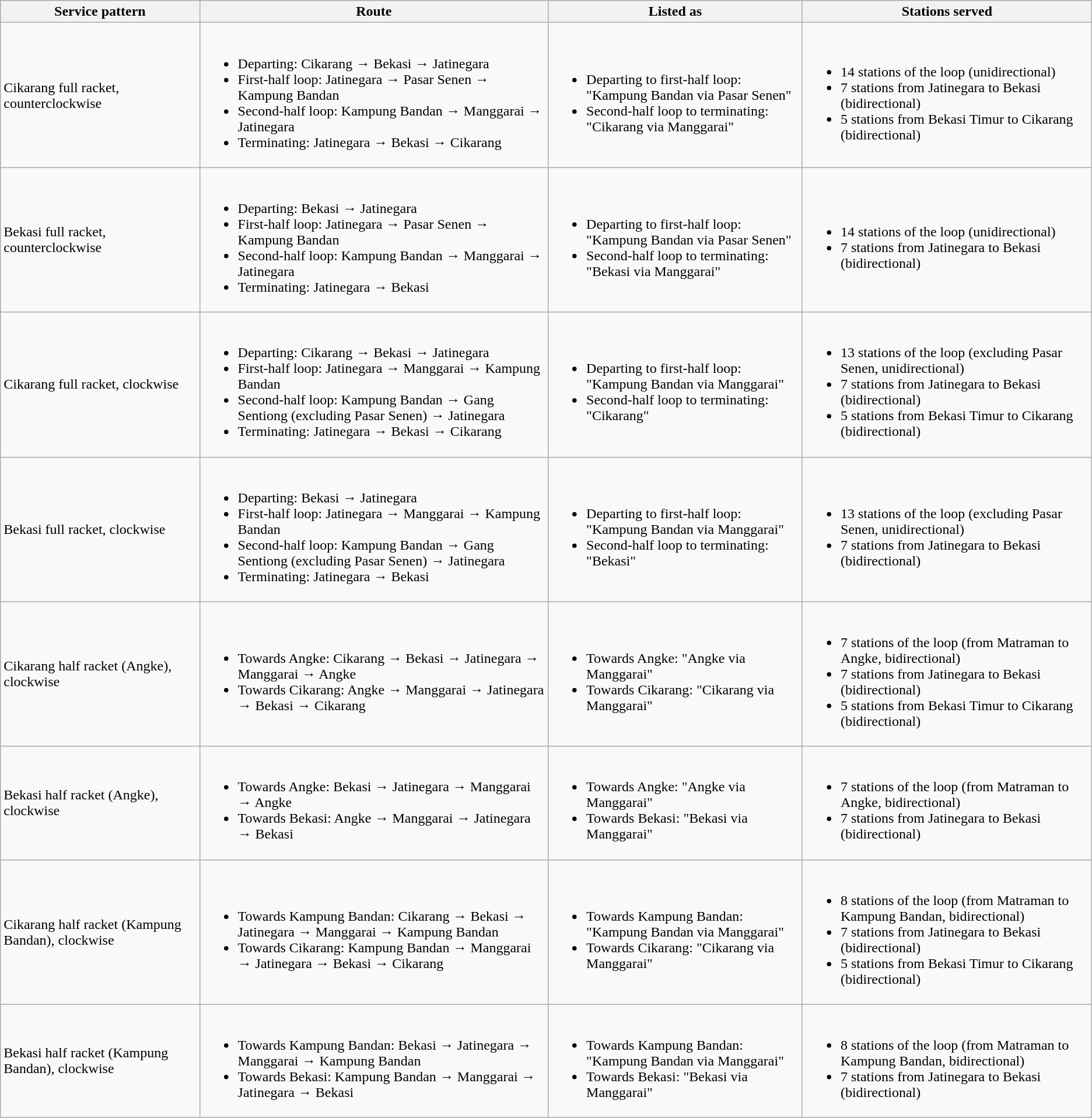<table class="wikitable">
<tr>
<th>Service pattern</th>
<th>Route</th>
<th>Listed as</th>
<th>Stations served</th>
</tr>
<tr>
<td>Cikarang full racket, counterclockwise</td>
<td><br><ul><li>Departing: Cikarang → Bekasi → Jatinegara</li><li>First-half loop: Jatinegara → Pasar Senen → Kampung Bandan</li><li>Second-half loop: Kampung Bandan → Manggarai → Jatinegara</li><li>Terminating: Jatinegara → Bekasi → Cikarang</li></ul></td>
<td><br><ul><li>Departing to first-half loop: "Kampung Bandan via Pasar Senen"</li><li>Second-half loop to terminating: "Cikarang via Manggarai"</li></ul></td>
<td><br><ul><li>14 stations of the loop (unidirectional)</li><li>7 stations from Jatinegara to Bekasi (bidirectional)</li><li>5 stations from Bekasi Timur to Cikarang (bidirectional)</li></ul></td>
</tr>
<tr>
<td>Bekasi full racket, counterclockwise</td>
<td><br><ul><li>Departing: Bekasi → Jatinegara</li><li>First-half loop: Jatinegara → Pasar Senen → Kampung Bandan</li><li>Second-half loop: Kampung Bandan → Manggarai → Jatinegara</li><li>Terminating: Jatinegara → Bekasi</li></ul></td>
<td><br><ul><li>Departing to first-half loop: "Kampung Bandan via Pasar Senen"</li><li>Second-half loop to terminating: "Bekasi via Manggarai"</li></ul></td>
<td><br><ul><li>14 stations of the loop (unidirectional)</li><li>7 stations from Jatinegara to Bekasi (bidirectional)</li></ul></td>
</tr>
<tr>
<td>Cikarang full racket, clockwise</td>
<td><br><ul><li>Departing: Cikarang → Bekasi → Jatinegara</li><li>First-half loop: Jatinegara → Manggarai → Kampung Bandan</li><li>Second-half loop: Kampung Bandan → Gang Sentiong (excluding Pasar Senen) → Jatinegara</li><li>Terminating: Jatinegara → Bekasi → Cikarang</li></ul></td>
<td><br><ul><li>Departing to first-half loop: "Kampung Bandan via Manggarai"</li><li>Second-half loop to terminating: "Cikarang"</li></ul></td>
<td><br><ul><li>13 stations of the loop (excluding Pasar Senen, unidirectional)</li><li>7 stations from Jatinegara to Bekasi (bidirectional)</li><li>5 stations from Bekasi Timur to Cikarang (bidirectional)</li></ul></td>
</tr>
<tr>
<td>Bekasi full racket, clockwise</td>
<td><br><ul><li>Departing: Bekasi → Jatinegara</li><li>First-half loop: Jatinegara → Manggarai → Kampung Bandan</li><li>Second-half loop: Kampung Bandan → Gang Sentiong (excluding Pasar Senen) → Jatinegara</li><li>Terminating: Jatinegara → Bekasi</li></ul></td>
<td><br><ul><li>Departing to first-half loop: "Kampung Bandan via Manggarai"</li><li>Second-half loop to terminating: "Bekasi"</li></ul></td>
<td><br><ul><li>13 stations of the loop (excluding Pasar Senen, unidirectional)</li><li>7 stations from Jatinegara to Bekasi (bidirectional)</li></ul></td>
</tr>
<tr>
<td>Cikarang half racket (Angke), clockwise</td>
<td><br><ul><li>Towards Angke: Cikarang → Bekasi → Jatinegara → Manggarai → Angke</li><li>Towards Cikarang: Angke → Manggarai → Jatinegara → Bekasi → Cikarang</li></ul></td>
<td><br><ul><li>Towards Angke: "Angke via Manggarai"</li><li>Towards Cikarang: "Cikarang via Manggarai"</li></ul></td>
<td><br><ul><li>7 stations of the loop (from Matraman to Angke, bidirectional)</li><li>7 stations from Jatinegara to Bekasi (bidirectional)</li><li>5 stations from Bekasi Timur to Cikarang (bidirectional)</li></ul></td>
</tr>
<tr>
<td>Bekasi half racket (Angke), clockwise</td>
<td><br><ul><li>Towards Angke: Bekasi → Jatinegara → Manggarai → Angke</li><li>Towards Bekasi: Angke → Manggarai → Jatinegara → Bekasi</li></ul></td>
<td><br><ul><li>Towards Angke: "Angke via Manggarai"</li><li>Towards Bekasi: "Bekasi via Manggarai"</li></ul></td>
<td><br><ul><li>7 stations of the loop (from Matraman to Angke, bidirectional)</li><li>7 stations from Jatinegara to Bekasi (bidirectional)</li></ul></td>
</tr>
<tr>
<td>Cikarang half racket (Kampung Bandan), clockwise</td>
<td><br><ul><li>Towards Kampung Bandan: Cikarang → Bekasi → Jatinegara → Manggarai → Kampung Bandan</li><li>Towards Cikarang: Kampung Bandan → Manggarai → Jatinegara → Bekasi → Cikarang</li></ul></td>
<td><br><ul><li>Towards Kampung Bandan: "Kampung Bandan via Manggarai"</li><li>Towards Cikarang: "Cikarang via Manggarai"</li></ul></td>
<td><br><ul><li>8 stations of the loop (from Matraman to Kampung Bandan, bidirectional)</li><li>7 stations from Jatinegara to Bekasi (bidirectional)</li><li>5 stations from Bekasi Timur to Cikarang (bidirectional)</li></ul></td>
</tr>
<tr>
<td>Bekasi half racket (Kampung Bandan), clockwise</td>
<td><br><ul><li>Towards Kampung Bandan: Bekasi → Jatinegara → Manggarai → Kampung Bandan</li><li>Towards Bekasi: Kampung Bandan → Manggarai → Jatinegara → Bekasi</li></ul></td>
<td><br><ul><li>Towards Kampung Bandan: "Kampung Bandan via Manggarai"</li><li>Towards Bekasi: "Bekasi via Manggarai"</li></ul></td>
<td><br><ul><li>8 stations of the loop (from Matraman to Kampung Bandan, bidirectional)</li><li>7 stations from Jatinegara to Bekasi (bidirectional)</li></ul></td>
</tr>
</table>
